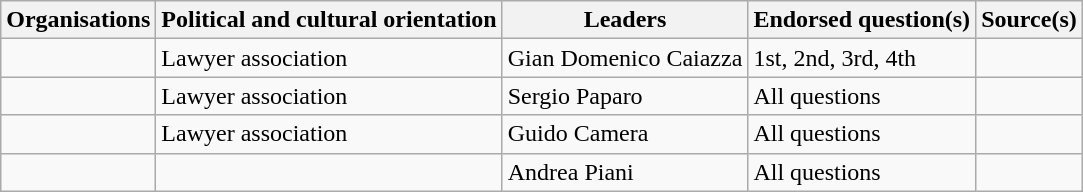<table class="wikitable">
<tr>
<th>Organisations</th>
<th>Political and cultural orientation</th>
<th>Leaders</th>
<th>Endorsed question(s)</th>
<th>Source(s)</th>
</tr>
<tr>
<td></td>
<td>Lawyer association</td>
<td>Gian Domenico Caiazza</td>
<td>1st, 2nd, 3rd, 4th</td>
<td></td>
</tr>
<tr>
<td></td>
<td>Lawyer association</td>
<td>Sergio Paparo</td>
<td>All questions</td>
<td></td>
</tr>
<tr>
<td></td>
<td>Lawyer association</td>
<td>Guido Camera</td>
<td>All questions</td>
<td></td>
</tr>
<tr>
<td></td>
<td></td>
<td>Andrea Piani</td>
<td>All questions</td>
<td></td>
</tr>
</table>
